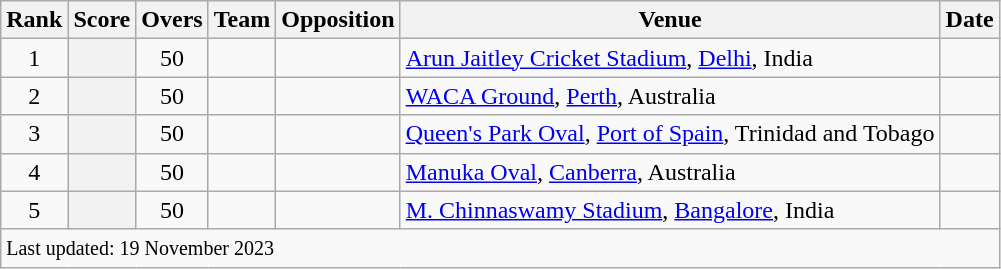<table class="wikitable plainrowheaders sortable">
<tr>
<th scope=col>Rank</th>
<th scope=col>Score</th>
<th scope=col>Overs</th>
<th scope=col>Team</th>
<th scope=col>Opposition</th>
<th scope=col>Venue</th>
<th scope=col>Date</th>
</tr>
<tr>
<td align=center>1</td>
<th scope=row style=text-align:center;></th>
<td align=center>50</td>
<td></td>
<td></td>
<td><a href='#'>Arun Jaitley Cricket Stadium</a>, <a href='#'>Delhi</a>, India</td>
<td><a href='#'></a></td>
</tr>
<tr>
<td align=center>2</td>
<th scope=row style=text-align:center;></th>
<td align=center>50</td>
<td></td>
<td></td>
<td><a href='#'>WACA Ground</a>, <a href='#'>Perth</a>, Australia</td>
<td><a href='#'></a></td>
</tr>
<tr>
<td align=center>3</td>
<th scope=row style=text-align:center;></th>
<td align=center>50</td>
<td></td>
<td></td>
<td><a href='#'>Queen's Park Oval</a>, <a href='#'>Port of Spain</a>, Trinidad and Tobago</td>
<td><a href='#'></a></td>
</tr>
<tr>
<td align=center>4</td>
<th scope=row style=text-align:center;></th>
<td align=center>50</td>
<td></td>
<td></td>
<td><a href='#'>Manuka Oval</a>, <a href='#'>Canberra</a>, Australia</td>
<td><a href='#'></a></td>
</tr>
<tr>
<td align=center>5</td>
<th scope=row style=text-align:center;></th>
<td align=center>50</td>
<td></td>
<td></td>
<td><a href='#'>M. Chinnaswamy Stadium</a>, <a href='#'>Bangalore</a>, India</td>
<td><a href='#'></a></td>
</tr>
<tr class=sortbottom>
<td colspan=7><small>Last updated: 19 November 2023</small></td>
</tr>
</table>
